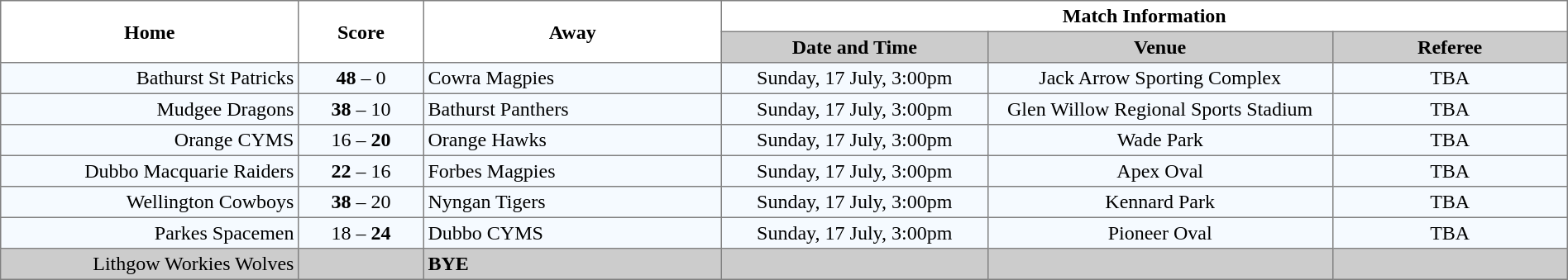<table border="1" cellpadding="3" cellspacing="0" width="100%" style="border-collapse:collapse;  text-align:center;">
<tr>
<th rowspan="2" width="19%">Home</th>
<th rowspan="2" width="8%">Score</th>
<th rowspan="2" width="19%">Away</th>
<th colspan="3">Match Information</th>
</tr>
<tr style="background:#CCCCCC">
<th width="17%">Date and Time</th>
<th width="22%">Venue</th>
<th width="50%">Referee</th>
</tr>
<tr style="text-align:center; background:#f5faff;">
<td align="right">Bathurst St Patricks </td>
<td><strong>48</strong> – 0</td>
<td align="left"> Cowra Magpies</td>
<td>Sunday, 17 July, 3:00pm</td>
<td>Jack Arrow Sporting Complex</td>
<td>TBA</td>
</tr>
<tr style="text-align:center; background:#f5faff;">
<td align="right">Mudgee Dragons </td>
<td><strong>38</strong> – 10</td>
<td align="left"> Bathurst Panthers</td>
<td>Sunday, 17 July, 3:00pm</td>
<td>Glen Willow Regional Sports Stadium</td>
<td>TBA</td>
</tr>
<tr style="text-align:center; background:#f5faff;">
<td align="right">Orange CYMS </td>
<td>16 – <strong>20</strong></td>
<td align="left"> Orange Hawks</td>
<td>Sunday, 17 July, 3:00pm</td>
<td>Wade Park</td>
<td>TBA</td>
</tr>
<tr style="text-align:center; background:#f5faff;">
<td align="right">Dubbo Macquarie Raiders </td>
<td><strong>22</strong> – 16</td>
<td align="left"> Forbes Magpies</td>
<td>Sunday, 17 July, 3:00pm</td>
<td>Apex Oval</td>
<td>TBA</td>
</tr>
<tr style="text-align:center; background:#f5faff;">
<td align="right">Wellington Cowboys </td>
<td><strong>38</strong> – 20</td>
<td align="left"> Nyngan Tigers</td>
<td>Sunday, 17 July, 3:00pm</td>
<td>Kennard Park</td>
<td>TBA</td>
</tr>
<tr style="text-align:center; background:#f5faff;">
<td align="right">Parkes Spacemen </td>
<td>18 – <strong>24</strong></td>
<td align="left"> Dubbo CYMS</td>
<td>Sunday, 17 July, 3:00pm</td>
<td>Pioneer Oval</td>
<td>TBA</td>
</tr>
<tr style="text-align:center; background:#CCCCCC;">
<td align="right">Lithgow Workies Wolves </td>
<td></td>
<td align="left"><strong>BYE</strong></td>
<td></td>
<td></td>
<td></td>
</tr>
</table>
